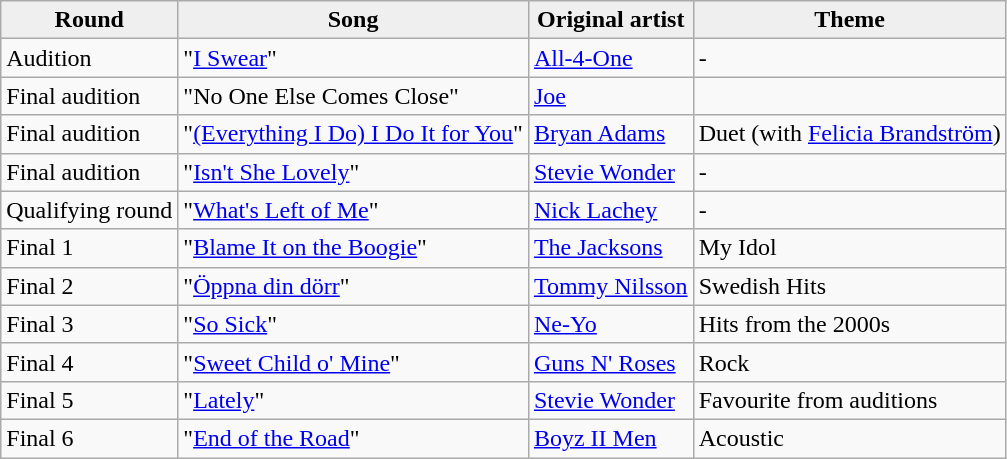<table class="wikitable">
<tr --->
<th STYLE="background:#efefef;">Round</th>
<th STYLE="background:#efefef;">Song</th>
<th STYLE="background:#efefef;">Original artist</th>
<th STYLE="background:#efefef;">Theme</th>
</tr>
<tr --->
<td>Audition</td>
<td>"<a href='#'>I Swear</a>"</td>
<td><a href='#'>All-4-One</a></td>
<td>-</td>
</tr>
<tr --->
<td>Final audition</td>
<td>"No One Else Comes Close"</td>
<td><a href='#'>Joe</a></td>
<td></td>
</tr>
<tr --->
<td>Final audition</td>
<td>"<a href='#'>(Everything I Do) I Do It for You</a>"</td>
<td><a href='#'>Bryan Adams</a></td>
<td>Duet (with <a href='#'>Felicia Brandström</a>)</td>
</tr>
<tr --->
<td>Final audition</td>
<td>"<a href='#'>Isn't She Lovely</a>"</td>
<td><a href='#'>Stevie Wonder</a></td>
<td>-</td>
</tr>
<tr --->
<td>Qualifying round</td>
<td>"<a href='#'>What's Left of Me</a>"</td>
<td><a href='#'>Nick Lachey</a></td>
<td>-</td>
</tr>
<tr --->
<td>Final 1</td>
<td>"<a href='#'>Blame It on the Boogie</a>"</td>
<td><a href='#'>The Jacksons</a></td>
<td>My Idol</td>
</tr>
<tr --->
<td>Final 2</td>
<td>"<a href='#'>Öppna din dörr</a>"</td>
<td><a href='#'>Tommy Nilsson</a></td>
<td>Swedish Hits</td>
</tr>
<tr --->
<td>Final 3</td>
<td>"<a href='#'>So Sick</a>"</td>
<td><a href='#'>Ne-Yo</a></td>
<td>Hits from the 2000s</td>
</tr>
<tr --->
<td>Final 4</td>
<td>"<a href='#'>Sweet Child o' Mine</a>"</td>
<td><a href='#'>Guns N' Roses</a></td>
<td>Rock</td>
</tr>
<tr --->
<td>Final 5</td>
<td>"<a href='#'>Lately</a>"</td>
<td><a href='#'>Stevie Wonder</a></td>
<td>Favourite from auditions</td>
</tr>
<tr --->
<td>Final 6</td>
<td>"<a href='#'>End of the Road</a>"</td>
<td><a href='#'>Boyz II Men</a></td>
<td>Acoustic</td>
</tr>
</table>
